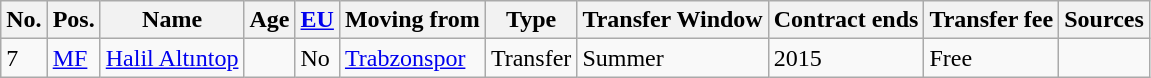<table class="wikitable">
<tr>
<th>No.</th>
<th>Pos.</th>
<th>Name</th>
<th>Age</th>
<th><a href='#'>EU</a></th>
<th>Moving from</th>
<th>Type</th>
<th>Transfer Window</th>
<th>Contract ends</th>
<th>Transfer fee</th>
<th>Sources</th>
</tr>
<tr>
<td>7</td>
<td><a href='#'>MF</a></td>
<td><a href='#'>Halil Altıntop</a></td>
<td></td>
<td>No</td>
<td><a href='#'>Trabzonspor</a></td>
<td>Transfer</td>
<td>Summer</td>
<td>2015</td>
<td>Free</td>
<td></td>
</tr>
</table>
